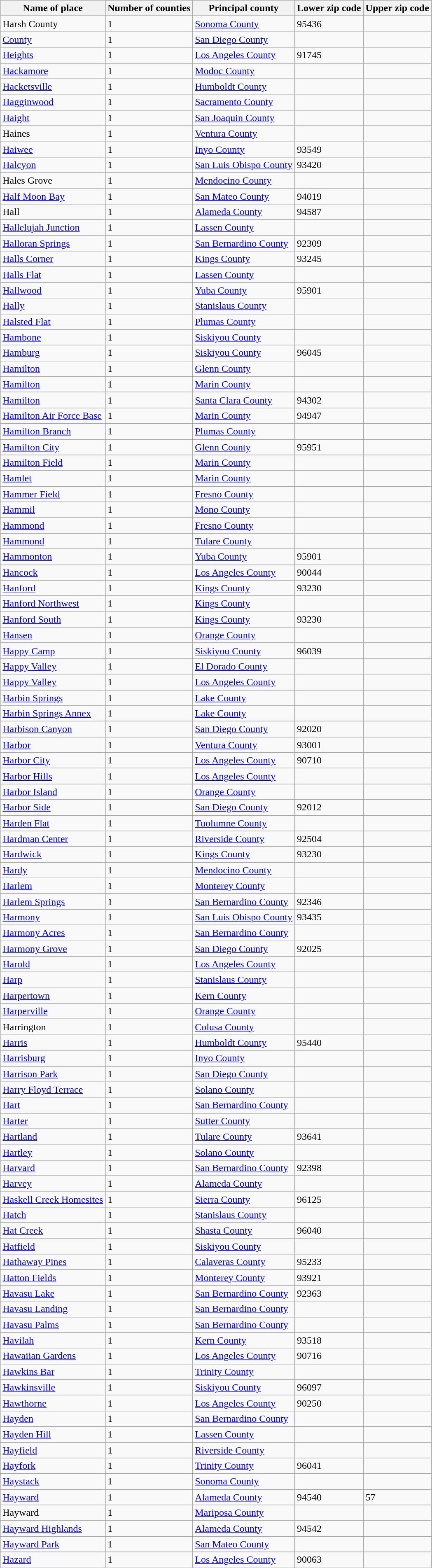<table class="wikitable">
<tr>
<th>Name of place</th>
<th>Number of counties</th>
<th>Principal county</th>
<th>Lower zip code</th>
<th>Upper zip code</th>
</tr>
<tr --->
<td>Harsh County</td>
<td>1</td>
<td><a href='#'>Sonoma County</a></td>
<td>95436</td>
<td> </td>
</tr>
<tr --->
<td><a href='#'> County</a></td>
<td>1</td>
<td><a href='#'>San Diego County</a></td>
<td> </td>
<td> </td>
</tr>
<tr --->
<td><a href='#'>Heights</a></td>
<td>1</td>
<td><a href='#'>Los Angeles County</a></td>
<td>91745</td>
<td> </td>
</tr>
<tr --->
<td><a href='#'>Hackamore</a></td>
<td>1</td>
<td><a href='#'>Modoc County</a></td>
<td> </td>
<td> </td>
</tr>
<tr --->
<td><a href='#'>Hacketsville</a></td>
<td>1</td>
<td><a href='#'>Humboldt County</a></td>
<td> </td>
<td> </td>
</tr>
<tr --->
<td><a href='#'>Hagginwood</a></td>
<td>1</td>
<td><a href='#'>Sacramento County</a></td>
<td> </td>
<td> </td>
</tr>
<tr --->
<td><a href='#'>Haight</a></td>
<td>1</td>
<td><a href='#'>San Joaquin County</a></td>
<td> </td>
<td> </td>
</tr>
<tr --->
<td>Haines</td>
<td>1</td>
<td><a href='#'>Ventura County</a></td>
<td> </td>
<td> </td>
</tr>
<tr --->
<td><a href='#'>Haiwee</a></td>
<td>1</td>
<td><a href='#'>Inyo County</a></td>
<td>93549</td>
<td> </td>
</tr>
<tr --->
<td><a href='#'>Halcyon</a></td>
<td>1</td>
<td><a href='#'>San Luis Obispo County</a></td>
<td>93420</td>
<td> </td>
</tr>
<tr --->
<td>Hales Grove</td>
<td>1</td>
<td><a href='#'>Mendocino County</a></td>
<td> </td>
<td> </td>
</tr>
<tr --->
<td><a href='#'>Half Moon Bay</a></td>
<td>1</td>
<td><a href='#'>San Mateo County</a></td>
<td>94019</td>
<td> </td>
</tr>
<tr --->
<td>Hall</td>
<td>1</td>
<td><a href='#'>Alameda County</a></td>
<td>94587</td>
<td> </td>
</tr>
<tr --->
<td><a href='#'>Hallelujah Junction</a></td>
<td>1</td>
<td><a href='#'>Lassen County</a></td>
<td> </td>
<td> </td>
</tr>
<tr --->
<td><a href='#'>Halloran Springs</a></td>
<td>1</td>
<td><a href='#'>San Bernardino County</a></td>
<td>92309</td>
<td> </td>
</tr>
<tr --->
<td><a href='#'>Halls Corner</a></td>
<td>1</td>
<td><a href='#'>Kings County</a></td>
<td>93245</td>
<td> </td>
</tr>
<tr --->
<td><a href='#'>Halls Flat</a></td>
<td>1</td>
<td><a href='#'>Lassen County</a></td>
<td> </td>
<td> </td>
</tr>
<tr --->
<td><a href='#'>Hallwood</a></td>
<td>1</td>
<td><a href='#'>Yuba County</a></td>
<td>95901</td>
<td> </td>
</tr>
<tr --->
<td><a href='#'>Hally</a></td>
<td>1</td>
<td><a href='#'>Stanislaus County</a></td>
<td> </td>
<td> </td>
</tr>
<tr --->
<td><a href='#'>Halsted Flat</a></td>
<td>1</td>
<td><a href='#'>Plumas County</a></td>
<td> </td>
<td> </td>
</tr>
<tr --->
<td><a href='#'>Hambone</a></td>
<td>1</td>
<td><a href='#'>Siskiyou County</a></td>
<td> </td>
<td> </td>
</tr>
<tr --->
<td><a href='#'>Hamburg</a></td>
<td>1</td>
<td><a href='#'>Siskiyou County</a></td>
<td>96045</td>
<td> </td>
</tr>
<tr --->
<td><a href='#'>Hamilton</a></td>
<td>1</td>
<td><a href='#'>Glenn County</a></td>
<td> </td>
<td> </td>
</tr>
<tr --->
<td><a href='#'>Hamilton</a></td>
<td>1</td>
<td><a href='#'>Marin County</a></td>
<td> </td>
<td> </td>
</tr>
<tr --->
<td><a href='#'>Hamilton</a></td>
<td>1</td>
<td><a href='#'>Santa Clara County</a></td>
<td>94302</td>
<td> </td>
</tr>
<tr --->
<td><a href='#'>Hamilton Air Force Base</a></td>
<td>1</td>
<td><a href='#'>Marin County</a></td>
<td>94947</td>
<td> </td>
</tr>
<tr --->
<td><a href='#'>Hamilton Branch</a></td>
<td>1</td>
<td><a href='#'>Plumas County</a></td>
<td> </td>
<td> </td>
</tr>
<tr --->
<td><a href='#'>Hamilton City</a></td>
<td>1</td>
<td><a href='#'>Glenn County</a></td>
<td>95951</td>
<td> </td>
</tr>
<tr --->
<td><a href='#'>Hamilton Field</a></td>
<td>1</td>
<td><a href='#'>Marin County</a></td>
<td> </td>
<td> </td>
</tr>
<tr --->
<td><a href='#'>Hamlet</a></td>
<td>1</td>
<td><a href='#'>Marin County</a></td>
<td> </td>
<td> </td>
</tr>
<tr --->
<td><a href='#'>Hammer Field</a></td>
<td>1</td>
<td><a href='#'>Fresno County</a></td>
<td> </td>
<td> </td>
</tr>
<tr --->
<td><a href='#'>Hammil</a></td>
<td>1</td>
<td><a href='#'>Mono County</a></td>
<td> </td>
<td> </td>
</tr>
<tr --->
<td><a href='#'>Hammond</a></td>
<td>1</td>
<td><a href='#'>Fresno County</a></td>
<td> </td>
<td> </td>
</tr>
<tr --->
<td><a href='#'>Hammond</a></td>
<td>1</td>
<td><a href='#'>Tulare County</a></td>
<td> </td>
<td> </td>
</tr>
<tr --->
<td><a href='#'>Hammonton</a></td>
<td>1</td>
<td><a href='#'>Yuba County</a></td>
<td>95901</td>
<td> </td>
</tr>
<tr --->
<td><a href='#'>Hancock</a></td>
<td>1</td>
<td><a href='#'>Los Angeles County</a></td>
<td>90044</td>
<td> </td>
</tr>
<tr --->
<td><a href='#'>Hanford</a></td>
<td>1</td>
<td><a href='#'>Kings County</a></td>
<td>93230</td>
<td> </td>
</tr>
<tr --->
<td><a href='#'>Hanford Northwest</a></td>
<td>1</td>
<td><a href='#'>Kings County</a></td>
<td> </td>
<td> </td>
</tr>
<tr --->
<td><a href='#'>Hanford South</a></td>
<td>1</td>
<td><a href='#'>Kings County</a></td>
<td>93230</td>
<td> </td>
</tr>
<tr --->
<td><a href='#'>Hansen</a></td>
<td>1</td>
<td><a href='#'>Orange County</a></td>
<td> </td>
<td> </td>
</tr>
<tr --->
<td><a href='#'>Happy Camp</a></td>
<td>1</td>
<td><a href='#'>Siskiyou County</a></td>
<td>96039</td>
<td> </td>
</tr>
<tr --->
<td><a href='#'>Happy Valley</a></td>
<td>1</td>
<td><a href='#'>El Dorado County</a></td>
<td> </td>
<td> </td>
</tr>
<tr --->
<td><a href='#'>Happy Valley</a></td>
<td>1</td>
<td><a href='#'>Los Angeles County</a></td>
<td> </td>
<td> </td>
</tr>
<tr --->
<td><a href='#'>Harbin Springs</a></td>
<td>1</td>
<td><a href='#'>Lake County</a></td>
<td> </td>
<td> </td>
</tr>
<tr --->
<td><a href='#'>Harbin Springs Annex</a></td>
<td>1</td>
<td><a href='#'>Lake County</a></td>
<td> </td>
<td> </td>
</tr>
<tr --->
<td><a href='#'>Harbison Canyon</a></td>
<td>1</td>
<td><a href='#'>San Diego County</a></td>
<td>92020</td>
<td> </td>
</tr>
<tr --->
<td><a href='#'>Harbor</a></td>
<td>1</td>
<td><a href='#'>Ventura County</a></td>
<td>93001</td>
<td> </td>
</tr>
<tr --->
<td><a href='#'>Harbor City</a></td>
<td>1</td>
<td><a href='#'>Los Angeles County</a></td>
<td>90710</td>
<td> </td>
</tr>
<tr --->
<td><a href='#'>Harbor Hills</a></td>
<td>1</td>
<td><a href='#'>Los Angeles County</a></td>
<td> </td>
<td> </td>
</tr>
<tr --->
<td><a href='#'>Harbor Island</a></td>
<td>1</td>
<td><a href='#'>Orange County</a></td>
<td> </td>
<td> </td>
</tr>
<tr --->
<td><a href='#'>Harbor Side</a></td>
<td>1</td>
<td><a href='#'>San Diego County</a></td>
<td>92012</td>
<td> </td>
</tr>
<tr --->
<td><a href='#'>Harden Flat</a></td>
<td>1</td>
<td><a href='#'>Tuolumne County</a></td>
<td> </td>
<td> </td>
</tr>
<tr --->
<td><a href='#'>Hardman Center</a></td>
<td>1</td>
<td><a href='#'>Riverside County</a></td>
<td>92504</td>
<td> </td>
</tr>
<tr --->
<td><a href='#'>Hardwick</a></td>
<td>1</td>
<td><a href='#'>Kings County</a></td>
<td>93230</td>
<td> </td>
</tr>
<tr --->
<td><a href='#'>Hardy</a></td>
<td>1</td>
<td><a href='#'>Mendocino County</a></td>
<td> </td>
<td> </td>
</tr>
<tr --->
<td><a href='#'>Harlem</a></td>
<td>1</td>
<td><a href='#'>Monterey County</a></td>
<td> </td>
<td> </td>
</tr>
<tr --->
<td><a href='#'>Harlem Springs</a></td>
<td>1</td>
<td><a href='#'>San Bernardino County</a></td>
<td>92346</td>
<td> </td>
</tr>
<tr --->
<td><a href='#'>Harmony</a></td>
<td>1</td>
<td><a href='#'>San Luis Obispo County</a></td>
<td>93435</td>
<td> </td>
</tr>
<tr --->
<td><a href='#'>Harmony Acres</a></td>
<td>1</td>
<td><a href='#'>San Bernardino County</a></td>
<td> </td>
<td> </td>
</tr>
<tr --->
<td><a href='#'>Harmony Grove</a></td>
<td>1</td>
<td><a href='#'>San Diego County</a></td>
<td>92025</td>
<td> </td>
</tr>
<tr --->
<td><a href='#'>Harold</a></td>
<td>1</td>
<td><a href='#'>Los Angeles County</a></td>
<td> </td>
<td> </td>
</tr>
<tr --->
<td><a href='#'>Harp</a></td>
<td>1</td>
<td><a href='#'>Stanislaus County</a></td>
<td> </td>
<td> </td>
</tr>
<tr --->
<td><a href='#'>Harpertown</a></td>
<td>1</td>
<td><a href='#'>Kern County</a></td>
<td> </td>
<td> </td>
</tr>
<tr --->
<td><a href='#'>Harperville</a></td>
<td>1</td>
<td><a href='#'>Orange County</a></td>
<td> </td>
<td> </td>
</tr>
<tr --->
<td>Harrington</td>
<td>1</td>
<td><a href='#'>Colusa County</a></td>
<td> </td>
<td> </td>
</tr>
<tr --->
<td><a href='#'>Harris</a></td>
<td>1</td>
<td><a href='#'>Humboldt County</a></td>
<td>95440</td>
<td> </td>
</tr>
<tr --->
<td><a href='#'>Harrisburg</a></td>
<td>1</td>
<td><a href='#'>Inyo County</a></td>
<td> </td>
<td> </td>
</tr>
<tr --->
<td><a href='#'>Harrison Park</a></td>
<td>1</td>
<td><a href='#'>San Diego County</a></td>
<td> </td>
<td> </td>
</tr>
<tr --->
<td><a href='#'>Harry Floyd Terrace</a></td>
<td>1</td>
<td><a href='#'>Solano County</a></td>
<td> </td>
<td> </td>
</tr>
<tr --->
<td><a href='#'>Hart</a></td>
<td>1</td>
<td><a href='#'>San Bernardino County</a></td>
<td> </td>
<td> </td>
</tr>
<tr --->
<td><a href='#'>Harter</a></td>
<td>1</td>
<td><a href='#'>Sutter County</a></td>
<td> </td>
<td> </td>
</tr>
<tr --->
<td><a href='#'>Hartland</a></td>
<td>1</td>
<td><a href='#'>Tulare County</a></td>
<td>93641</td>
<td> </td>
</tr>
<tr --->
<td><a href='#'>Hartley</a></td>
<td>1</td>
<td><a href='#'>Solano County</a></td>
<td> </td>
<td> </td>
</tr>
<tr --->
<td><a href='#'>Harvard</a></td>
<td>1</td>
<td><a href='#'>San Bernardino County</a></td>
<td>92398</td>
<td> </td>
</tr>
<tr --->
<td><a href='#'>Harvey</a></td>
<td>1</td>
<td><a href='#'>Alameda County</a></td>
<td> </td>
<td> </td>
</tr>
<tr --->
<td><a href='#'>Haskell Creek Homesites</a></td>
<td>1</td>
<td><a href='#'>Sierra County</a></td>
<td>96125</td>
<td> </td>
</tr>
<tr --->
<td><a href='#'>Hatch</a></td>
<td>1</td>
<td><a href='#'>Stanislaus County</a></td>
<td> </td>
<td> </td>
</tr>
<tr --->
<td><a href='#'>Hat Creek</a></td>
<td>1</td>
<td><a href='#'>Shasta County</a></td>
<td>96040</td>
<td> </td>
</tr>
<tr --->
<td><a href='#'>Hatfield</a></td>
<td>1</td>
<td><a href='#'>Siskiyou County</a></td>
<td> </td>
<td> </td>
</tr>
<tr --->
<td><a href='#'>Hathaway Pines</a></td>
<td>1</td>
<td><a href='#'>Calaveras County</a></td>
<td>95233</td>
<td> </td>
</tr>
<tr --->
<td><a href='#'>Hatton Fields</a></td>
<td>1</td>
<td><a href='#'>Monterey County</a></td>
<td>93921</td>
<td> </td>
</tr>
<tr --->
<td><a href='#'>Havasu Lake</a></td>
<td>1</td>
<td><a href='#'>San Bernardino County</a></td>
<td>92363</td>
<td> </td>
</tr>
<tr --->
<td><a href='#'>Havasu Landing</a></td>
<td>1</td>
<td><a href='#'>San Bernardino County</a></td>
<td> </td>
<td> </td>
</tr>
<tr --->
<td><a href='#'>Havasu Palms</a></td>
<td>1</td>
<td><a href='#'>San Bernardino County</a></td>
<td> </td>
<td> </td>
</tr>
<tr --->
<td><a href='#'>Havilah</a></td>
<td>1</td>
<td><a href='#'>Kern County</a></td>
<td>93518</td>
<td> </td>
</tr>
<tr --->
<td><a href='#'>Hawaiian Gardens</a></td>
<td>1</td>
<td><a href='#'>Los Angeles County</a></td>
<td>90716</td>
<td> </td>
</tr>
<tr --->
<td><a href='#'>Hawkins Bar</a></td>
<td>1</td>
<td><a href='#'>Trinity County</a></td>
<td> </td>
<td> </td>
</tr>
<tr --->
<td><a href='#'>Hawkinsville</a></td>
<td>1</td>
<td><a href='#'>Siskiyou County</a></td>
<td>96097</td>
<td> </td>
</tr>
<tr --->
<td><a href='#'>Hawthorne</a></td>
<td>1</td>
<td><a href='#'>Los Angeles County</a></td>
<td>90250</td>
<td> </td>
</tr>
<tr --->
<td><a href='#'>Hayden</a></td>
<td>1</td>
<td><a href='#'>San Bernardino County</a></td>
<td> </td>
<td> </td>
</tr>
<tr --->
<td><a href='#'>Hayden Hill</a></td>
<td>1</td>
<td><a href='#'>Lassen County</a></td>
<td> </td>
<td> </td>
</tr>
<tr --->
<td><a href='#'>Hayfield</a></td>
<td>1</td>
<td><a href='#'>Riverside County</a></td>
<td> </td>
<td> </td>
</tr>
<tr --->
<td><a href='#'>Hayfork</a></td>
<td>1</td>
<td><a href='#'>Trinity County</a></td>
<td>96041</td>
<td> </td>
</tr>
<tr --->
<td><a href='#'>Haystack</a></td>
<td>1</td>
<td><a href='#'>Sonoma County</a></td>
<td> </td>
<td> </td>
</tr>
<tr --->
<td><a href='#'>Hayward</a></td>
<td>1</td>
<td><a href='#'>Alameda County</a></td>
<td>94540</td>
<td>57</td>
</tr>
<tr --->
<td>Hayward</td>
<td>1</td>
<td><a href='#'>Mariposa County</a></td>
<td> </td>
<td> </td>
</tr>
<tr --->
<td><a href='#'>Hayward Highlands</a></td>
<td>1</td>
<td><a href='#'>Alameda County</a></td>
<td>94542</td>
<td> </td>
</tr>
<tr --->
<td><a href='#'>Hayward Park</a></td>
<td>1</td>
<td><a href='#'>San Mateo County</a></td>
<td> </td>
<td> </td>
</tr>
<tr --->
<td><a href='#'>Hazard</a></td>
<td>1</td>
<td><a href='#'>Los Angeles County</a></td>
<td>90063</td>
<td> </td>
</tr>
</table>
